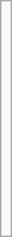<table border="0" cellpadding="2" cellspacing="1" style="border:1px solid #aaa">
<tr align=center>
<th height="150px" bgcolor="#F9F9F9"></th>
</tr>
</table>
